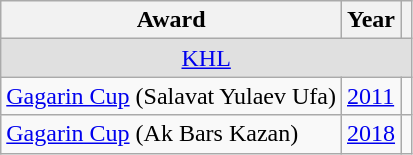<table class="wikitable">
<tr>
<th>Award</th>
<th>Year</th>
<th></th>
</tr>
<tr ALIGN="center" bgcolor="#e0e0e0">
<td colspan="3"><a href='#'>KHL</a></td>
</tr>
<tr>
<td><a href='#'>Gagarin Cup</a> (Salavat Yulaev Ufa)</td>
<td><a href='#'>2011</a></td>
<td></td>
</tr>
<tr>
<td><a href='#'>Gagarin Cup</a> (Ak Bars Kazan)</td>
<td><a href='#'>2018</a></td>
<td></td>
</tr>
</table>
